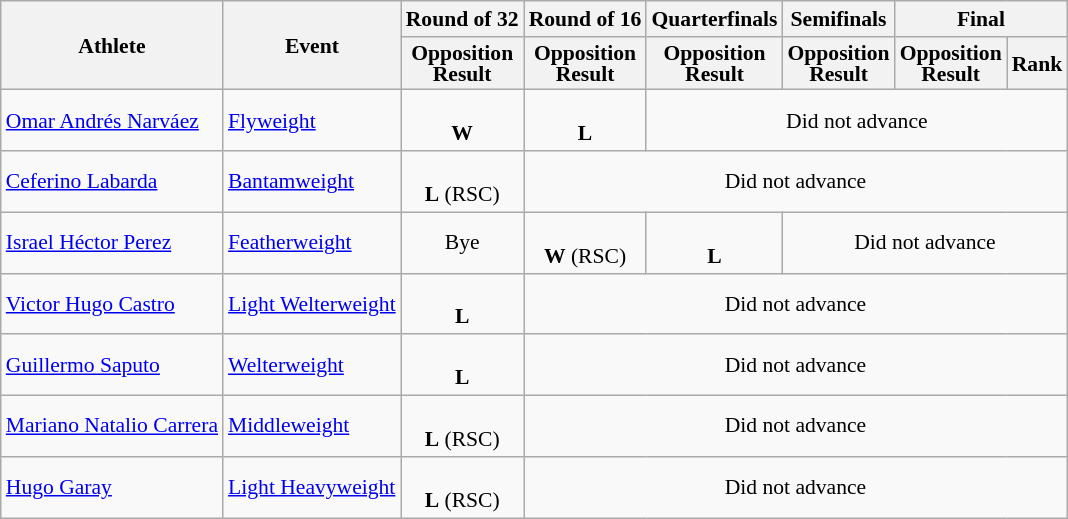<table class=wikitable style="font-size:90%">
<tr>
<th rowspan="2">Athlete</th>
<th rowspan="2">Event</th>
<th>Round of 32</th>
<th>Round of 16</th>
<th>Quarterfinals</th>
<th>Semifinals</th>
<th colspan="2">Final</th>
</tr>
<tr>
<th style="line-height:1em">Opposition<br>Result</th>
<th style="line-height:1em">Opposition<br>Result</th>
<th style="line-height:1em">Opposition<br>Result</th>
<th style="line-height:1em">Opposition<br>Result</th>
<th style="line-height:1em">Opposition<br>Result</th>
<th>Rank</th>
</tr>
<tr>
<td><a href='#'>Omar Andrés Narváez</a></td>
<td><a href='#'>Flyweight</a></td>
<td style="text-align:center;"><br><strong>W</strong></td>
<td style="text-align:center;"><br><strong>L</strong></td>
<td style="text-align:center;" colspan="4">Did not advance</td>
</tr>
<tr>
<td><a href='#'>Ceferino Labarda</a></td>
<td><a href='#'>Bantamweight</a></td>
<td style="text-align:center;"><br><strong>L</strong> (RSC)</td>
<td style="text-align:center;" colspan="5">Did not advance</td>
</tr>
<tr>
<td><a href='#'>Israel Héctor Perez</a></td>
<td><a href='#'>Featherweight</a></td>
<td style="text-align:center;">Bye</td>
<td style="text-align:center;"><br><strong>W</strong> (RSC)</td>
<td style="text-align:center;"><br><strong>L</strong></td>
<td style="text-align:center;" colspan="4">Did not advance</td>
</tr>
<tr>
<td><a href='#'>Victor Hugo Castro</a></td>
<td><a href='#'>Light Welterweight</a></td>
<td style="text-align:center;"><br><strong>L</strong></td>
<td style="text-align:center;" colspan="5">Did not advance</td>
</tr>
<tr>
<td><a href='#'>Guillermo Saputo</a></td>
<td><a href='#'>Welterweight</a></td>
<td style="text-align:center;"><br><strong>L</strong></td>
<td style="text-align:center;" colspan="5">Did not advance</td>
</tr>
<tr>
<td><a href='#'>Mariano Natalio Carrera</a></td>
<td><a href='#'>Middleweight</a></td>
<td style="text-align:center;"><br><strong>L</strong> (RSC)</td>
<td style="text-align:center;" colspan="5">Did not advance</td>
</tr>
<tr>
<td><a href='#'>Hugo Garay</a></td>
<td><a href='#'>Light Heavyweight</a></td>
<td style="text-align:center;"><br><strong>L</strong> (RSC)</td>
<td style="text-align:center;" colspan="5">Did not advance</td>
</tr>
</table>
